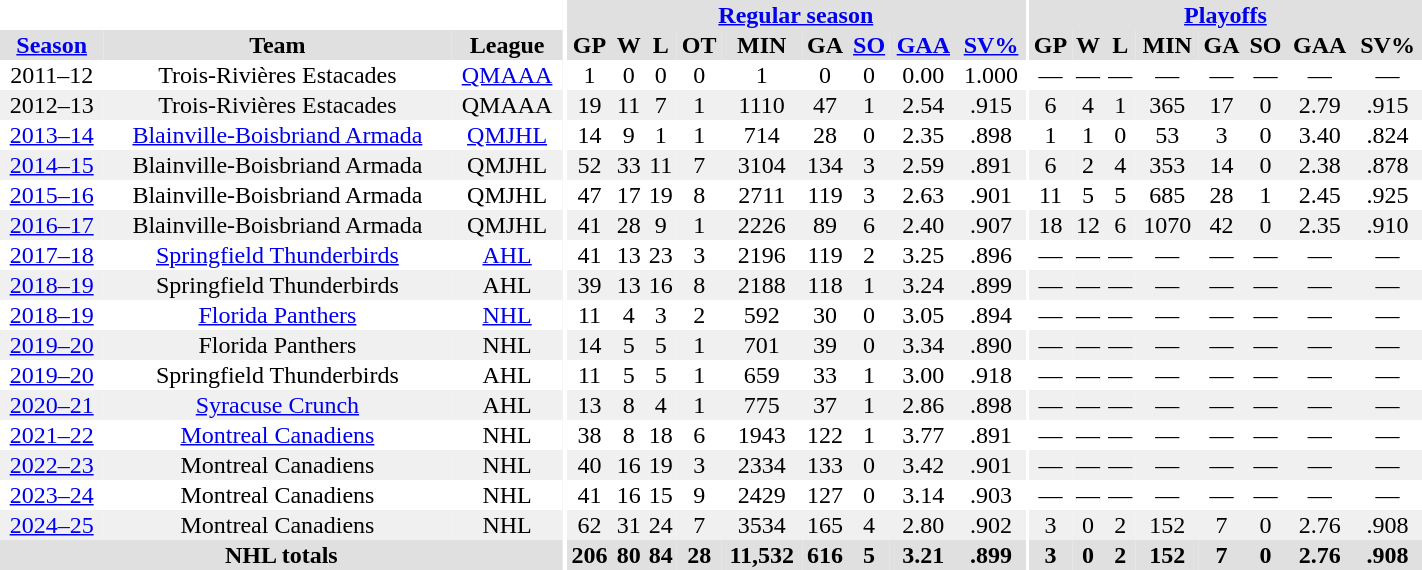<table border="0" cellpadding="1" cellspacing="0" style="text-align:center; width:75%;">
<tr bgcolor="#e0e0e0">
<th colspan="3" bgcolor="#ffffff"></th>
<th rowspan="99" bgcolor="#ffffff"></th>
<th colspan="9" bgcolor="#e0e0e0"><a href='#'>Regular season</a></th>
<th rowspan="99" bgcolor="#ffffff"></th>
<th colspan="8" bgcolor="#e0e0e0"><a href='#'>Playoffs</a></th>
</tr>
<tr bgcolor="#e0e0e0">
<th><a href='#'>Season</a></th>
<th>Team</th>
<th>League</th>
<th>GP</th>
<th>W</th>
<th>L</th>
<th>OT</th>
<th>MIN</th>
<th>GA</th>
<th><a href='#'>SO</a></th>
<th><a href='#'>GAA</a></th>
<th><a href='#'>SV%</a></th>
<th>GP</th>
<th>W</th>
<th>L</th>
<th>MIN</th>
<th>GA</th>
<th>SO</th>
<th>GAA</th>
<th>SV%</th>
</tr>
<tr>
<td>2011–12</td>
<td>Trois-Rivières Estacades</td>
<td><a href='#'>QMAAA</a></td>
<td>1</td>
<td>0</td>
<td>0</td>
<td>0</td>
<td>1</td>
<td>0</td>
<td>0</td>
<td>0.00</td>
<td>1.000</td>
<td>—</td>
<td>—</td>
<td>—</td>
<td>—</td>
<td>—</td>
<td>—</td>
<td>—</td>
<td>—</td>
</tr>
<tr bgcolor="#f0f0f0">
<td>2012–13</td>
<td>Trois-Rivières Estacades</td>
<td>QMAAA</td>
<td>19</td>
<td>11</td>
<td>7</td>
<td>1</td>
<td>1110</td>
<td>47</td>
<td>1</td>
<td>2.54</td>
<td>.915</td>
<td>6</td>
<td>4</td>
<td>1</td>
<td>365</td>
<td>17</td>
<td>0</td>
<td>2.79</td>
<td>.915</td>
</tr>
<tr>
<td><a href='#'>2013–14</a></td>
<td><a href='#'>Blainville-Boisbriand Armada</a></td>
<td><a href='#'>QMJHL</a></td>
<td>14</td>
<td>9</td>
<td>1</td>
<td>1</td>
<td>714</td>
<td>28</td>
<td>0</td>
<td>2.35</td>
<td>.898</td>
<td>1</td>
<td>1</td>
<td>0</td>
<td>53</td>
<td>3</td>
<td>0</td>
<td>3.40</td>
<td>.824</td>
</tr>
<tr bgcolor="#f0f0f0">
<td><a href='#'>2014–15</a></td>
<td>Blainville-Boisbriand Armada</td>
<td>QMJHL</td>
<td>52</td>
<td>33</td>
<td>11</td>
<td>7</td>
<td>3104</td>
<td>134</td>
<td>3</td>
<td>2.59</td>
<td>.891</td>
<td>6</td>
<td>2</td>
<td>4</td>
<td>353</td>
<td>14</td>
<td>0</td>
<td>2.38</td>
<td>.878</td>
</tr>
<tr>
<td><a href='#'>2015–16</a></td>
<td>Blainville-Boisbriand Armada</td>
<td>QMJHL</td>
<td>47</td>
<td>17</td>
<td>19</td>
<td>8</td>
<td>2711</td>
<td>119</td>
<td>3</td>
<td>2.63</td>
<td>.901</td>
<td>11</td>
<td>5</td>
<td>5</td>
<td>685</td>
<td>28</td>
<td>1</td>
<td>2.45</td>
<td>.925</td>
</tr>
<tr bgcolor="#f0f0f0">
<td><a href='#'>2016–17</a></td>
<td>Blainville-Boisbriand Armada</td>
<td>QMJHL</td>
<td>41</td>
<td>28</td>
<td>9</td>
<td>1</td>
<td>2226</td>
<td>89</td>
<td>6</td>
<td>2.40</td>
<td>.907</td>
<td>18</td>
<td>12</td>
<td>6</td>
<td>1070</td>
<td>42</td>
<td>0</td>
<td>2.35</td>
<td>.910</td>
</tr>
<tr>
<td><a href='#'>2017–18</a></td>
<td><a href='#'>Springfield Thunderbirds</a></td>
<td><a href='#'>AHL</a></td>
<td>41</td>
<td>13</td>
<td>23</td>
<td>3</td>
<td>2196</td>
<td>119</td>
<td>2</td>
<td>3.25</td>
<td>.896</td>
<td>—</td>
<td>—</td>
<td>—</td>
<td>—</td>
<td>—</td>
<td>—</td>
<td>—</td>
<td>—</td>
</tr>
<tr bgcolor="#f0f0f0">
<td><a href='#'>2018–19</a></td>
<td>Springfield Thunderbirds</td>
<td>AHL</td>
<td>39</td>
<td>13</td>
<td>16</td>
<td>8</td>
<td>2188</td>
<td>118</td>
<td>1</td>
<td>3.24</td>
<td>.899</td>
<td>—</td>
<td>—</td>
<td>—</td>
<td>—</td>
<td>—</td>
<td>—</td>
<td>—</td>
<td>—</td>
</tr>
<tr>
<td><a href='#'>2018–19</a></td>
<td><a href='#'>Florida Panthers</a></td>
<td><a href='#'>NHL</a></td>
<td>11</td>
<td>4</td>
<td>3</td>
<td>2</td>
<td>592</td>
<td>30</td>
<td>0</td>
<td>3.05</td>
<td>.894</td>
<td>—</td>
<td>—</td>
<td>—</td>
<td>—</td>
<td>—</td>
<td>—</td>
<td>—</td>
<td>—</td>
</tr>
<tr bgcolor="#f0f0f0">
<td><a href='#'>2019–20</a></td>
<td>Florida Panthers</td>
<td>NHL</td>
<td>14</td>
<td>5</td>
<td>5</td>
<td>1</td>
<td>701</td>
<td>39</td>
<td>0</td>
<td>3.34</td>
<td>.890</td>
<td>—</td>
<td>—</td>
<td>—</td>
<td>—</td>
<td>—</td>
<td>—</td>
<td>—</td>
<td>—</td>
</tr>
<tr>
<td><a href='#'>2019–20</a></td>
<td>Springfield Thunderbirds</td>
<td>AHL</td>
<td>11</td>
<td>5</td>
<td>5</td>
<td>1</td>
<td>659</td>
<td>33</td>
<td>1</td>
<td>3.00</td>
<td>.918</td>
<td>—</td>
<td>—</td>
<td>—</td>
<td>—</td>
<td>—</td>
<td>—</td>
<td>—</td>
<td>—</td>
</tr>
<tr bgcolor="#f0f0f0">
<td><a href='#'>2020–21</a></td>
<td><a href='#'>Syracuse Crunch</a></td>
<td>AHL</td>
<td>13</td>
<td>8</td>
<td>4</td>
<td>1</td>
<td>775</td>
<td>37</td>
<td>1</td>
<td>2.86</td>
<td>.898</td>
<td>—</td>
<td>—</td>
<td>—</td>
<td>—</td>
<td>—</td>
<td>—</td>
<td>—</td>
<td>—</td>
</tr>
<tr>
<td><a href='#'>2021–22</a></td>
<td><a href='#'>Montreal Canadiens</a></td>
<td>NHL</td>
<td>38</td>
<td>8</td>
<td>18</td>
<td>6</td>
<td>1943</td>
<td>122</td>
<td>1</td>
<td>3.77</td>
<td>.891</td>
<td>—</td>
<td>—</td>
<td>—</td>
<td>—</td>
<td>—</td>
<td>—</td>
<td>—</td>
<td>—</td>
</tr>
<tr bgcolor="#f0f0f0">
<td><a href='#'>2022–23</a></td>
<td>Montreal Canadiens</td>
<td>NHL</td>
<td>40</td>
<td>16</td>
<td>19</td>
<td>3</td>
<td>2334</td>
<td>133</td>
<td>0</td>
<td>3.42</td>
<td>.901</td>
<td>—</td>
<td>—</td>
<td>—</td>
<td>—</td>
<td>—</td>
<td>—</td>
<td>—</td>
<td>—</td>
</tr>
<tr>
<td><a href='#'>2023–24</a></td>
<td>Montreal Canadiens</td>
<td>NHL</td>
<td>41</td>
<td>16</td>
<td>15</td>
<td>9</td>
<td>2429</td>
<td>127</td>
<td>0</td>
<td>3.14</td>
<td>.903</td>
<td>—</td>
<td>—</td>
<td>—</td>
<td>—</td>
<td>—</td>
<td>—</td>
<td>—</td>
<td>—</td>
</tr>
<tr bgcolor="#f0f0f0">
<td><a href='#'>2024–25</a></td>
<td>Montreal Canadiens</td>
<td>NHL</td>
<td>62</td>
<td>31</td>
<td>24</td>
<td>7</td>
<td>3534</td>
<td>165</td>
<td>4</td>
<td>2.80</td>
<td>.902</td>
<td>3</td>
<td>0</td>
<td>2</td>
<td>152</td>
<td>7</td>
<td>0</td>
<td>2.76</td>
<td>.908</td>
</tr>
<tr bgcolor="#e0e0e0">
<th colspan="3">NHL totals</th>
<th>206</th>
<th>80</th>
<th>84</th>
<th>28</th>
<th>11,532</th>
<th>616</th>
<th>5</th>
<th>3.21</th>
<th>.899</th>
<th>3</th>
<th>0</th>
<th>2</th>
<th>152</th>
<th>7</th>
<th>0</th>
<th>2.76</th>
<th>.908</th>
</tr>
</table>
